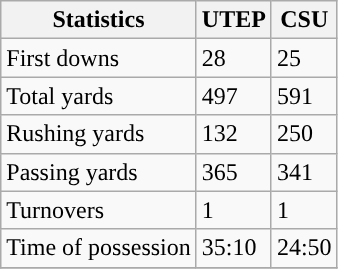<table class="wikitable">
<tr>
<th>Statistics</th>
<th>UTEP</th>
<th>CSU</th>
</tr>
<tr>
<td>First downs</td>
<td>28</td>
<td>25</td>
</tr>
<tr>
<td>Total yards</td>
<td>497</td>
<td>591</td>
</tr>
<tr>
<td>Rushing yards</td>
<td>132</td>
<td>250</td>
</tr>
<tr>
<td>Passing yards</td>
<td>365</td>
<td>341</td>
</tr>
<tr>
<td>Turnovers</td>
<td>1</td>
<td>1</td>
</tr>
<tr>
<td>Time of possession</td>
<td>35:10</td>
<td>24:50</td>
</tr>
<tr>
</tr>
</table>
